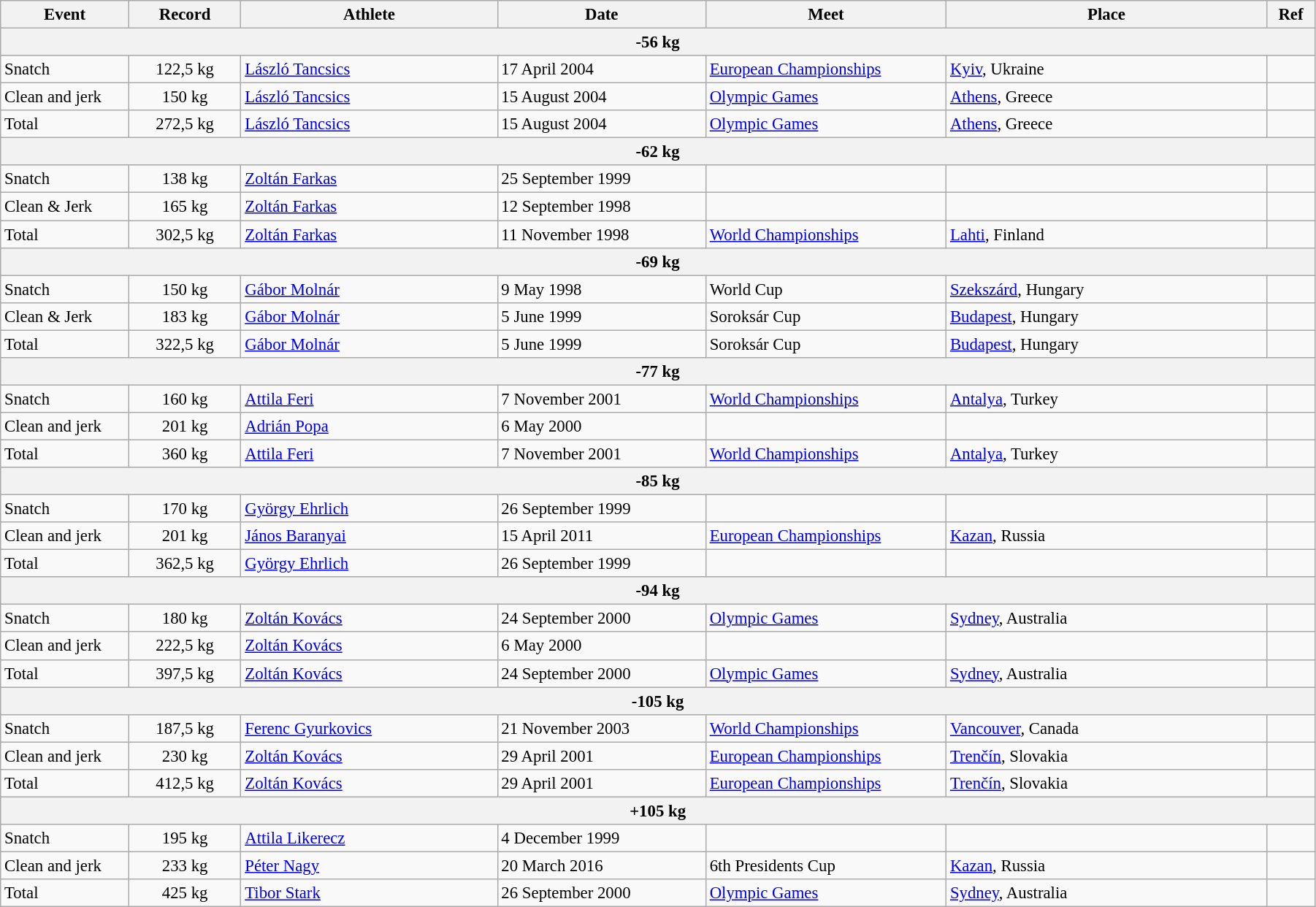<table class="wikitable" style="font-size:95%; width: 95%;">
<tr>
<th width=8%>Event</th>
<th width=7%>Record</th>
<th width=16%>Athlete</th>
<th width=13%>Date</th>
<th width=15%>Meet</th>
<th width=20%>Place</th>
<th width=3%>Ref</th>
</tr>
<tr bgcolor="#DDDDDD">
<th colspan="7">-56 kg</th>
</tr>
<tr>
<td>Snatch</td>
<td align="center">122,5 kg</td>
<td><a href='#'>László Tancsics</a></td>
<td>17 April 2004</td>
<td><a href='#'>European Championships</a></td>
<td> <a href='#'>Kyiv</a>, Ukraine</td>
<td></td>
</tr>
<tr>
<td>Clean and jerk</td>
<td align="center">150 kg</td>
<td><a href='#'>László Tancsics</a></td>
<td>15 August 2004</td>
<td><a href='#'>Olympic Games</a></td>
<td> <a href='#'>Athens</a>, Greece</td>
<td></td>
</tr>
<tr>
<td>Total</td>
<td align="center">272,5 kg</td>
<td><a href='#'>László Tancsics</a></td>
<td>15 August 2004</td>
<td><a href='#'>Olympic Games</a></td>
<td> <a href='#'>Athens</a>, Greece</td>
<td></td>
</tr>
<tr bgcolor="#DDDDDD">
<th colspan="7">-62 kg</th>
</tr>
<tr>
<td>Snatch</td>
<td align="center">138 kg</td>
<td><a href='#'>Zoltán Farkas</a></td>
<td>25 September 1999</td>
<td></td>
<td></td>
<td></td>
</tr>
<tr>
<td>Clean & Jerk</td>
<td align="center">165 kg</td>
<td><a href='#'>Zoltán Farkas</a></td>
<td>12 September 1998</td>
<td></td>
<td></td>
<td></td>
</tr>
<tr>
<td>Total</td>
<td align="center">302,5 kg</td>
<td><a href='#'>Zoltán Farkas</a></td>
<td>11 November 1998</td>
<td><a href='#'>World Championships</a></td>
<td> <a href='#'>Lahti</a>, Finland</td>
<td></td>
</tr>
<tr bgcolor="#DDDDDD">
<th colspan="7">-69 kg</th>
</tr>
<tr>
<td>Snatch</td>
<td align="center">150 kg</td>
<td><a href='#'>Gábor Molnár</a></td>
<td>9 May 1998</td>
<td>World Cup</td>
<td> <a href='#'>Szekszárd</a>, Hungary</td>
<td></td>
</tr>
<tr>
<td>Clean & Jerk</td>
<td align="center">183 kg</td>
<td><a href='#'>Gábor Molnár</a></td>
<td>5 June 1999</td>
<td>Soroksár Cup</td>
<td> <a href='#'>Budapest</a>, Hungary</td>
<td></td>
</tr>
<tr>
<td>Total</td>
<td align="center">322,5 kg</td>
<td><a href='#'>Gábor Molnár</a></td>
<td>5 June 1999</td>
<td>Soroksár Cup</td>
<td> <a href='#'>Budapest</a>, Hungary</td>
<td></td>
</tr>
<tr bgcolor="#DDDDDD">
<th colspan="7">-77 kg</th>
</tr>
<tr>
<td>Snatch</td>
<td align="center">160 kg</td>
<td><a href='#'>Attila Feri</a></td>
<td>7 November 2001</td>
<td><a href='#'>World Championships</a></td>
<td> <a href='#'>Antalya</a>, Turkey</td>
<td></td>
</tr>
<tr>
<td>Clean and jerk</td>
<td align="center">201 kg</td>
<td><a href='#'>Adrián Popa</a></td>
<td>6 May 2000</td>
<td></td>
<td></td>
<td></td>
</tr>
<tr>
<td>Total</td>
<td align="center">360 kg</td>
<td><a href='#'>Attila Feri</a></td>
<td>7 November 2001</td>
<td><a href='#'>World Championships</a></td>
<td> <a href='#'>Antalya</a>, Turkey</td>
<td></td>
</tr>
<tr bgcolor="#DDDDDD">
<th colspan="7">-85 kg</th>
</tr>
<tr>
<td>Snatch</td>
<td align="center">170 kg</td>
<td><a href='#'>György Ehrlich</a></td>
<td>26 September 1999</td>
<td></td>
<td></td>
<td></td>
</tr>
<tr>
<td>Clean and jerk</td>
<td align="center">201 kg</td>
<td><a href='#'>János Baranyai</a></td>
<td>15 April 2011</td>
<td><a href='#'>European Championships</a></td>
<td> <a href='#'>Kazan</a>, Russia</td>
<td></td>
</tr>
<tr>
<td>Total</td>
<td align="center">362,5 kg</td>
<td><a href='#'>György Ehrlich</a></td>
<td>26 September 1999</td>
<td></td>
<td></td>
<td></td>
</tr>
<tr bgcolor="#DDDDDD">
<th colspan="7">-94 kg</th>
</tr>
<tr>
<td>Snatch</td>
<td align="center">180 kg</td>
<td><a href='#'>Zoltán Kovács</a></td>
<td>24 September 2000</td>
<td><a href='#'>Olympic Games</a></td>
<td> <a href='#'>Sydney</a>, Australia</td>
<td></td>
</tr>
<tr>
<td>Clean and jerk</td>
<td align="center">222,5 kg</td>
<td><a href='#'>Zoltán Kovács</a></td>
<td>6 May 2000</td>
<td></td>
<td></td>
<td></td>
</tr>
<tr>
<td>Total</td>
<td align="center">397,5 kg</td>
<td><a href='#'>Zoltán Kovács</a></td>
<td>24 September 2000</td>
<td><a href='#'>Olympic Games</a></td>
<td> <a href='#'>Sydney</a>, Australia</td>
<td></td>
</tr>
<tr bgcolor="#DDDDDD">
<th colspan="7">-105 kg</th>
</tr>
<tr>
<td>Snatch</td>
<td align="center">187,5 kg</td>
<td><a href='#'>Ferenc Gyurkovics</a></td>
<td>21 November 2003</td>
<td><a href='#'>World Championships</a></td>
<td> <a href='#'>Vancouver</a>, Canada</td>
<td></td>
</tr>
<tr>
<td>Clean and jerk</td>
<td align="center">230 kg</td>
<td><a href='#'>Zoltán Kovács</a></td>
<td>29 April 2001</td>
<td><a href='#'>European Championships</a></td>
<td> <a href='#'>Trenčín</a>, Slovakia</td>
<td></td>
</tr>
<tr>
<td>Total</td>
<td align="center">412,5 kg</td>
<td><a href='#'>Zoltán Kovács</a></td>
<td>29 April 2001</td>
<td><a href='#'>European Championships</a></td>
<td> <a href='#'>Trenčín</a>, Slovakia</td>
<td></td>
</tr>
<tr bgcolor="#DDDDDD">
<th colspan="7">+105 kg</th>
</tr>
<tr>
<td>Snatch</td>
<td align="center">195 kg</td>
<td><a href='#'>Attila Likerecz</a></td>
<td>4 December 1999</td>
<td></td>
<td></td>
<td></td>
</tr>
<tr>
<td>Clean and jerk</td>
<td align="center">233 kg</td>
<td><a href='#'>Péter Nagy</a></td>
<td>20 March 2016</td>
<td>6th Presidents Cup</td>
<td> <a href='#'>Kazan</a>, Russia</td>
<td></td>
</tr>
<tr>
<td>Total</td>
<td align="center">425 kg</td>
<td><a href='#'>Tibor Stark</a></td>
<td>26 September 2000</td>
<td><a href='#'>Olympic Games</a></td>
<td> <a href='#'>Sydney</a>, Australia</td>
<td></td>
</tr>
</table>
